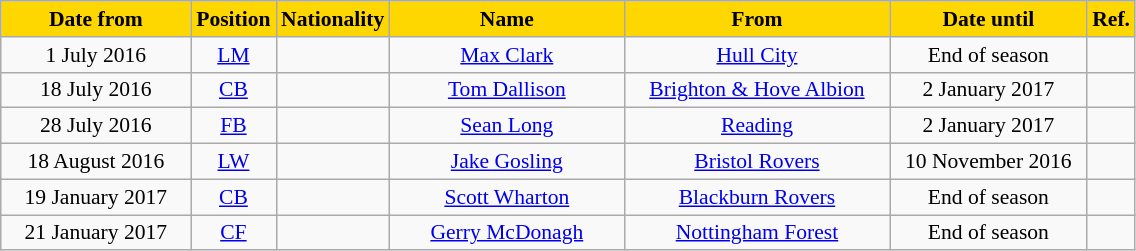<table class="wikitable"  style="text-align:center; font-size:90%; ">
<tr>
<th style="background:#FFD700; color:black; width:120px;">Date from</th>
<th style="background:#FFD700; color:black; width:50px;">Position</th>
<th style="background:#FFD700; color:black; width:50px;">Nationality</th>
<th style="background:#FFD700; color:black; width:150px;">Name</th>
<th style="background:#FFD700; color:black; width:170px;">From</th>
<th style="background:#FFD700; color:black; width:125px;">Date until</th>
<th style="background:#FFD700; color:black; width:25px;">Ref.</th>
</tr>
<tr>
<td>1 July 2016</td>
<td><a href='#'>LM</a></td>
<td></td>
<td><a href='#'>Max Clark</a></td>
<td><a href='#'>Hull City</a></td>
<td>End of season </td>
<td></td>
</tr>
<tr>
<td>18 July 2016</td>
<td><a href='#'>CB</a></td>
<td></td>
<td><a href='#'>Tom Dallison</a></td>
<td><a href='#'>Brighton & Hove Albion</a></td>
<td>2 January 2017</td>
<td></td>
</tr>
<tr>
<td>28 July 2016</td>
<td><a href='#'>FB</a></td>
<td></td>
<td><a href='#'>Sean Long</a></td>
<td><a href='#'>Reading</a></td>
<td>2 January 2017</td>
<td></td>
</tr>
<tr>
<td>18 August 2016</td>
<td><a href='#'>LW</a></td>
<td></td>
<td><a href='#'>Jake Gosling</a></td>
<td><a href='#'>Bristol Rovers</a></td>
<td>10 November 2016 </td>
<td></td>
</tr>
<tr>
<td>19 January 2017</td>
<td><a href='#'>CB</a></td>
<td></td>
<td><a href='#'>Scott Wharton</a></td>
<td><a href='#'>Blackburn Rovers</a></td>
<td>End of season</td>
<td></td>
</tr>
<tr>
<td>21 January 2017</td>
<td><a href='#'>CF</a></td>
<td></td>
<td><a href='#'>Gerry McDonagh</a></td>
<td><a href='#'>Nottingham Forest</a></td>
<td>End of season</td>
<td></td>
</tr>
</table>
